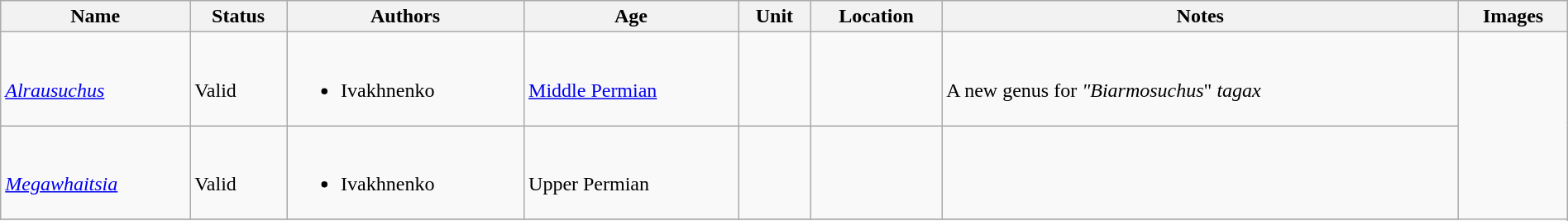<table class="wikitable sortable" align="center" width="100%">
<tr>
<th>Name</th>
<th>Status</th>
<th>Authors</th>
<th>Age</th>
<th>Unit</th>
<th>Location</th>
<th width="33%" class="unsortable">Notes</th>
<th class="unsortable">Images</th>
</tr>
<tr>
<td><br><em><a href='#'>Alrausuchus</a></em></td>
<td><br>Valid</td>
<td><br><ul><li>Ivakhnenko</li></ul></td>
<td><br><a href='#'>Middle Permian</a></td>
<td></td>
<td><br></td>
<td><br>A new genus for <em>"Biarmosuchus</em>" <em>tagax</em></td>
<td rowspan="99"><br></td>
</tr>
<tr>
<td><br><em><a href='#'>Megawhaitsia</a></em></td>
<td><br>Valid</td>
<td><br><ul><li>Ivakhnenko</li></ul></td>
<td><br>Upper Permian</td>
<td></td>
<td><br></td>
<td></td>
</tr>
<tr>
</tr>
</table>
